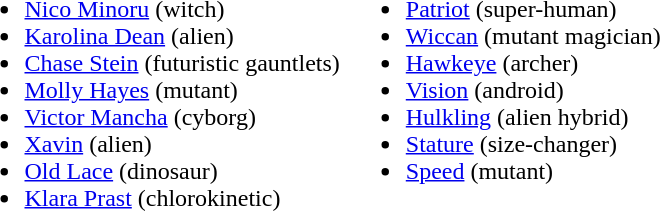<table>
<tr>
<td valign="top"><br><ul><li><a href='#'>Nico Minoru</a> (witch)</li><li><a href='#'>Karolina Dean</a> (alien)</li><li><a href='#'>Chase Stein</a> (futuristic gauntlets)</li><li><a href='#'>Molly Hayes</a> (mutant)</li><li><a href='#'>Victor Mancha</a> (cyborg)</li><li><a href='#'>Xavin</a> (alien)</li><li><a href='#'>Old Lace</a> (dinosaur)</li><li><a href='#'>Klara Prast</a> (chlorokinetic)</li></ul></td>
<td valign="top"><br><ul><li><a href='#'>Patriot</a> (super-human)</li><li><a href='#'>Wiccan</a> (mutant magician)</li><li><a href='#'>Hawkeye</a> (archer)</li><li><a href='#'>Vision</a> (android)</li><li><a href='#'>Hulkling</a> (alien hybrid)</li><li><a href='#'>Stature</a> (size-changer)</li><li><a href='#'>Speed</a> (mutant)</li></ul></td>
</tr>
</table>
